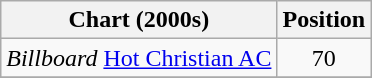<table class="wikitable">
<tr>
<th align="left">Chart (2000s)</th>
<th align="center">Position</th>
</tr>
<tr>
<td align="left"><em>Billboard</em> <a href='#'>Hot Christian AC</a></td>
<td align="center">70</td>
</tr>
<tr>
</tr>
</table>
